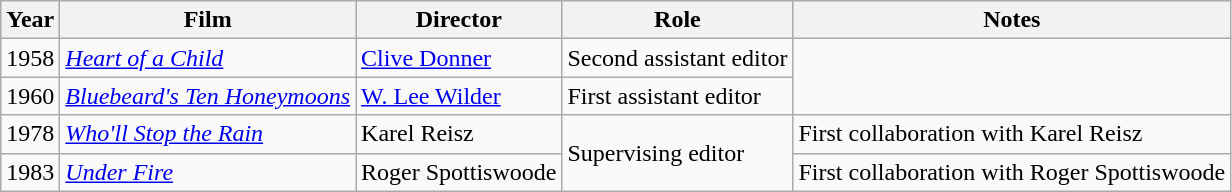<table class="wikitable">
<tr>
<th>Year</th>
<th>Film</th>
<th>Director</th>
<th>Role</th>
<th>Notes</th>
</tr>
<tr>
<td>1958</td>
<td><em><a href='#'>Heart of a Child</a></em></td>
<td><a href='#'>Clive Donner</a></td>
<td>Second assistant editor</td>
<td rowspan=2><small></small></td>
</tr>
<tr>
<td>1960</td>
<td><em><a href='#'>Bluebeard's Ten Honeymoons</a></em></td>
<td><a href='#'>W. Lee Wilder</a></td>
<td>First assistant editor</td>
</tr>
<tr>
<td>1978</td>
<td><em><a href='#'>Who'll Stop the Rain</a></em></td>
<td>Karel Reisz</td>
<td rowspan=2>Supervising editor</td>
<td>First collaboration with Karel Reisz</td>
</tr>
<tr>
<td>1983</td>
<td><em><a href='#'>Under Fire</a></em></td>
<td>Roger Spottiswoode</td>
<td>First collaboration with Roger Spottiswoode</td>
</tr>
</table>
